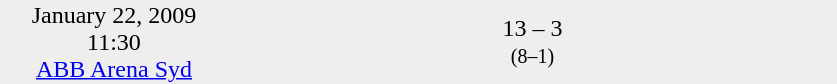<table style="background:#eee;" cellspacing="0">
<tr style="text-align:center;">
<td width=150>January 22, 2009<br>11:30<br><a href='#'>ABB Arena Syd</a></td>
<td style="width:150px; text-align:right;"></td>
<td width=100>13 – 3<br><small>(8–1)</small></td>
<td style="width:150px; text-align:left;"></td>
</tr>
</table>
